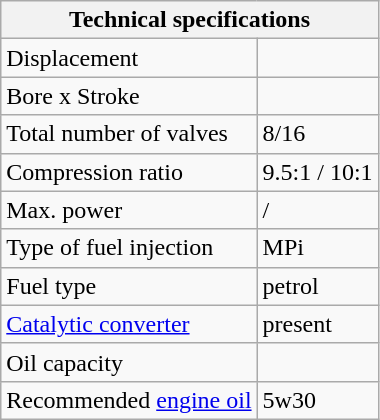<table class="wikitable">
<tr>
<th colspan="2">Technical specifications</th>
</tr>
<tr>
<td>Displacement</td>
<td></td>
</tr>
<tr>
<td>Bore x Stroke</td>
<td></td>
</tr>
<tr>
<td>Total number of valves</td>
<td>8/16</td>
</tr>
<tr>
<td>Compression ratio</td>
<td>9.5:1 / 10:1</td>
</tr>
<tr>
<td>Max. power</td>
<td> / </td>
</tr>
<tr>
<td>Type of fuel injection</td>
<td>MPi</td>
</tr>
<tr>
<td>Fuel type</td>
<td>petrol</td>
</tr>
<tr>
<td><a href='#'>Catalytic converter</a></td>
<td>present</td>
</tr>
<tr>
<td>Oil capacity</td>
<td></td>
</tr>
<tr>
<td>Recommended <a href='#'>engine oil</a></td>
<td>5w30</td>
</tr>
</table>
